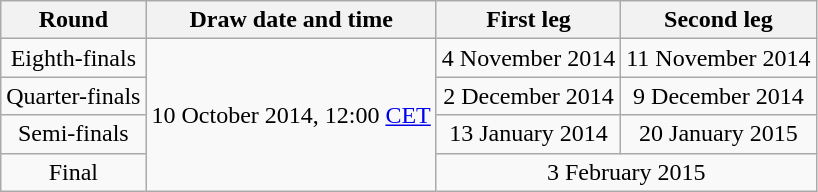<table class="wikitable" style="text-align:center">
<tr>
<th>Round</th>
<th>Draw date and time</th>
<th>First leg</th>
<th>Second leg</th>
</tr>
<tr>
<td>Eighth-finals</td>
<td rowspan=4>10 October 2014, 12:00 <a href='#'>CET</a></td>
<td>4 November 2014</td>
<td>11 November 2014</td>
</tr>
<tr>
<td>Quarter-finals</td>
<td>2 December 2014</td>
<td>9 December 2014</td>
</tr>
<tr>
<td>Semi-finals</td>
<td>13 January 2014</td>
<td>20 January 2015</td>
</tr>
<tr>
<td>Final</td>
<td colspan=2>3 February 2015</td>
</tr>
</table>
